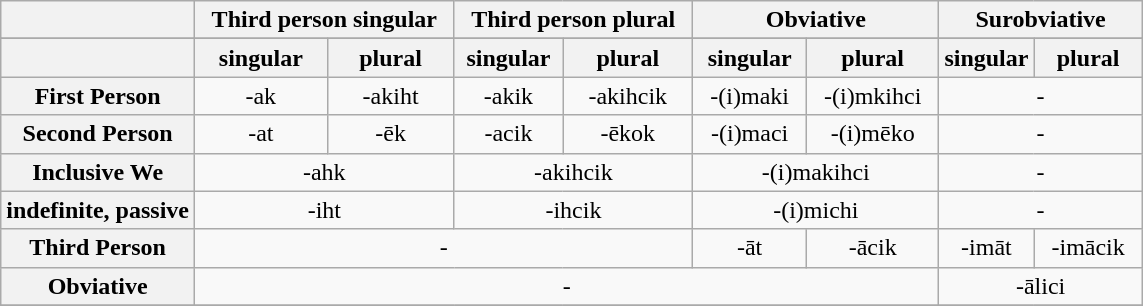<table class="wikitable">
<tr>
<th> </th>
<th colspan=2 align="center">   <strong>Third person singular</strong>  </th>
<th colspan=2 align="center">   <strong>Third person plural</strong>  </th>
<th colspan=2 align="center">   <strong>Obviative</strong>  </th>
<th colspan=2 align="center">   <strong>Surobviative</strong>  </th>
</tr>
<tr>
</tr>
<tr>
<th> </th>
<th>singular</th>
<th>plural</th>
<th>singular</th>
<th>plural</th>
<th>singular</th>
<th>plural</th>
<th>singular</th>
<th>plural</th>
</tr>
<tr>
<th>First Person</th>
<td align="center">  -ak  </td>
<td align="center">  -akiht  </td>
<td align="center">  -akik  </td>
<td align="center">  -akihcik  </td>
<td align="center">  -(i)maki  </td>
<td align="center">  -(i)mkihci  </td>
<td colspan=2 align="center">   -   </td>
</tr>
<tr>
<th>Second Person</th>
<td align="center">  -at  </td>
<td align="center">   -ēk  </td>
<td align="center">  -acik  </td>
<td align="center">  -ēkok  </td>
<td align="center">  -(i)maci  </td>
<td align="center">   -(i)mēko  </td>
<td colspan=2 align="center">   -   </td>
</tr>
<tr>
<th>Inclusive We</th>
<td colspan=2 align="center">   -ahk  </td>
<td colspan=2 align="center">   -akihcik  </td>
<td colspan=2 align="center">   -(i)makihci  </td>
<td colspan=2 align="center">   -   </td>
</tr>
<tr>
<th>indefinite, passive</th>
<td colspan=2 align="center">   -iht  </td>
<td colspan=2 align="center">   -ihcik  </td>
<td colspan=2 align="center">   -(i)michi  </td>
<td colspan=2 align="center">   -   </td>
</tr>
<tr>
<th>Third Person</th>
<td colspan=4 align="center">   -   </td>
<td align="center">  -āt  </td>
<td align="center">   -ācik  </td>
<td align="center">  -imāt  </td>
<td align="center">   -imācik  </td>
</tr>
<tr>
<th>Obviative</th>
<td colspan=6 align="center">   -   </td>
<td colspan=2 align="center">   -ālici  </td>
</tr>
<tr>
</tr>
</table>
